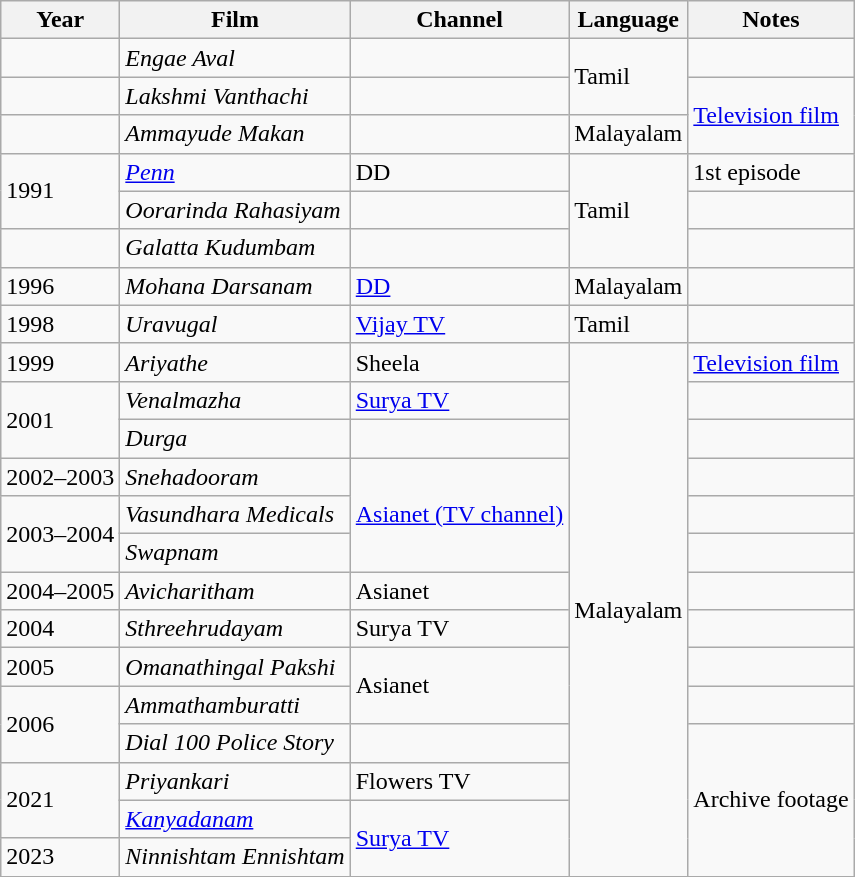<table class="wikitable sortable">
<tr>
<th>Year</th>
<th>Film</th>
<th>Channel</th>
<th>Language</th>
<th>Notes</th>
</tr>
<tr>
<td></td>
<td><em>Engae Aval</em></td>
<td></td>
<td rowspan="2">Tamil</td>
<td></td>
</tr>
<tr>
<td></td>
<td><em>Lakshmi Vanthachi</em></td>
<td></td>
<td rowspan="2"><a href='#'>Television film</a></td>
</tr>
<tr>
<td></td>
<td><em>Ammayude Makan</em></td>
<td></td>
<td>Malayalam</td>
</tr>
<tr>
<td rowspan="2">1991</td>
<td><em><a href='#'>Penn</a></em></td>
<td>DD</td>
<td rowspan="3">Tamil</td>
<td>1st episode</td>
</tr>
<tr>
<td><em>Oorarinda Rahasiyam</em></td>
<td></td>
<td></td>
</tr>
<tr>
<td></td>
<td><em>Galatta Kudumbam</em></td>
<td></td>
<td></td>
</tr>
<tr>
<td>1996</td>
<td><em>Mohana Darsanam</em></td>
<td><a href='#'>DD</a></td>
<td>Malayalam</td>
<td></td>
</tr>
<tr>
<td>1998</td>
<td><em>Uravugal</em></td>
<td><a href='#'>Vijay TV</a></td>
<td>Tamil</td>
<td></td>
</tr>
<tr>
<td>1999</td>
<td><em>Ariyathe</em></td>
<td>Sheela</td>
<td rowspan="14">Malayalam</td>
<td><a href='#'>Television film</a></td>
</tr>
<tr>
<td rowspan="2">2001</td>
<td><em>Venalmazha</em></td>
<td><a href='#'>Surya TV</a></td>
<td></td>
</tr>
<tr>
<td><em>Durga</em></td>
<td></td>
<td></td>
</tr>
<tr>
<td>2002–2003</td>
<td><em>Snehadooram</em></td>
<td rowspan="3"><a href='#'>Asianet (TV channel)</a></td>
<td></td>
</tr>
<tr>
<td Rowspan=2>2003–2004</td>
<td><em>Vasundhara Medicals</em></td>
<td></td>
</tr>
<tr>
<td><em>Swapnam</em></td>
<td></td>
</tr>
<tr>
<td>2004–2005</td>
<td><em>Avicharitham</em></td>
<td>Asianet</td>
<td></td>
</tr>
<tr>
<td>2004</td>
<td><em>Sthreehrudayam</em></td>
<td>Surya TV</td>
<td></td>
</tr>
<tr>
<td>2005</td>
<td><em>Omanathingal Pakshi</em></td>
<td rowspan="2">Asianet</td>
<td></td>
</tr>
<tr>
<td rowspan="2">2006</td>
<td><em>Ammathamburatti</em></td>
<td></td>
</tr>
<tr>
<td><em>Dial 100 Police Story</em></td>
<td></td>
<td rowspan="5">Archive footage</td>
</tr>
<tr>
<td rowspan="2">2021</td>
<td><em>Priyankari</em></td>
<td>Flowers TV</td>
</tr>
<tr>
<td><em><a href='#'>Kanyadanam</a></em></td>
<td rowspan="2"><a href='#'>Surya TV</a></td>
</tr>
<tr>
<td>2023</td>
<td><em>Ninnishtam Ennishtam </em></td>
</tr>
<tr>
</tr>
</table>
